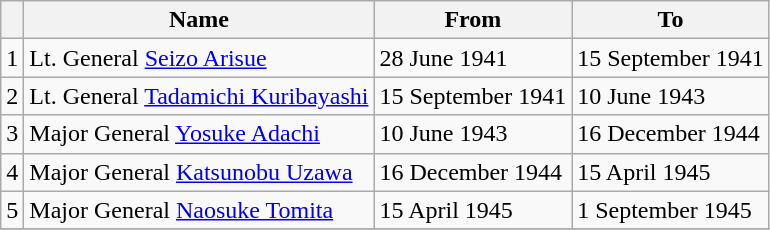<table class=wikitable>
<tr>
<th></th>
<th>Name</th>
<th>From</th>
<th>To</th>
</tr>
<tr>
<td>1</td>
<td>Lt. General <a href='#'>Seizo Arisue</a></td>
<td>28 June 1941</td>
<td>15 September 1941</td>
</tr>
<tr>
<td>2</td>
<td>Lt. General <a href='#'>Tadamichi Kuribayashi</a></td>
<td>15 September 1941</td>
<td>10 June 1943</td>
</tr>
<tr>
<td>3</td>
<td>Major General <a href='#'>Yosuke Adachi</a></td>
<td>10 June 1943</td>
<td>16 December 1944</td>
</tr>
<tr>
<td>4</td>
<td>Major General <a href='#'>Katsunobu Uzawa</a></td>
<td>16 December 1944</td>
<td>15 April 1945</td>
</tr>
<tr>
<td>5</td>
<td>Major General <a href='#'>Naosuke Tomita</a></td>
<td>15 April 1945</td>
<td>1 September 1945</td>
</tr>
<tr>
</tr>
</table>
